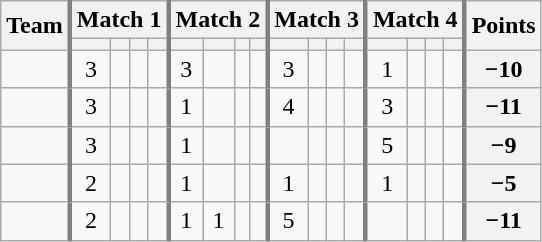<table class="wikitable sortable" style="text-align:center;">
<tr>
<th rowspan=2>Team</th>
<th colspan=4 style="border-left:3px solid gray">Match 1</th>
<th colspan=4 style="border-left:3px solid gray">Match 2</th>
<th colspan=4 style="border-left:3px solid gray">Match 3</th>
<th colspan=4 style="border-left:3px solid gray">Match 4</th>
<th rowspan=2 style="border-left:3px solid gray">Points</th>
</tr>
<tr>
<th style="border-left:3px solid gray"></th>
<th></th>
<th></th>
<th></th>
<th style="border-left:3px solid gray"></th>
<th></th>
<th></th>
<th></th>
<th style="border-left:3px solid gray"></th>
<th></th>
<th></th>
<th></th>
<th style="border-left:3px solid gray"></th>
<th></th>
<th></th>
<th></th>
</tr>
<tr>
<td align=left></td>
<td style="border-left:3px solid gray">3</td>
<td></td>
<td></td>
<td></td>
<td style="border-left:3px solid gray">3</td>
<td></td>
<td></td>
<td></td>
<td style="border-left:3px solid gray">3</td>
<td></td>
<td></td>
<td></td>
<td style="border-left:3px solid gray">1</td>
<td></td>
<td></td>
<td></td>
<th style="border-left:3px solid gray">−10</th>
</tr>
<tr>
<td align=left></td>
<td style="border-left:3px solid gray">3</td>
<td></td>
<td></td>
<td></td>
<td style="border-left:3px solid gray">1</td>
<td></td>
<td></td>
<td></td>
<td style="border-left:3px solid gray">4</td>
<td></td>
<td></td>
<td></td>
<td style="border-left:3px solid gray">3</td>
<td></td>
<td></td>
<td></td>
<th style="border-left:3px solid gray">−11</th>
</tr>
<tr>
<td align=left></td>
<td style="border-left:3px solid gray">3</td>
<td></td>
<td></td>
<td></td>
<td style="border-left:3px solid gray">1</td>
<td></td>
<td></td>
<td></td>
<td style="border-left:3px solid gray"></td>
<td></td>
<td></td>
<td></td>
<td style="border-left:3px solid gray">5</td>
<td></td>
<td></td>
<td></td>
<th style="border-left:3px solid gray">−9</th>
</tr>
<tr>
<td align=left></td>
<td style="border-left:3px solid gray">2</td>
<td></td>
<td></td>
<td></td>
<td style="border-left:3px solid gray">1</td>
<td></td>
<td></td>
<td></td>
<td style="border-left:3px solid gray">1</td>
<td></td>
<td></td>
<td></td>
<td style="border-left:3px solid gray">1</td>
<td></td>
<td></td>
<td></td>
<th style="border-left:3px solid gray">−5</th>
</tr>
<tr>
<td align=left></td>
<td style="border-left:3px solid gray">2</td>
<td></td>
<td></td>
<td></td>
<td style="border-left:3px solid gray">1</td>
<td>1</td>
<td></td>
<td></td>
<td style="border-left:3px solid gray">5</td>
<td></td>
<td></td>
<td></td>
<td style="border-left:3px solid gray"></td>
<td></td>
<td></td>
<td></td>
<th style="border-left:3px solid gray">−11</th>
</tr>
</table>
